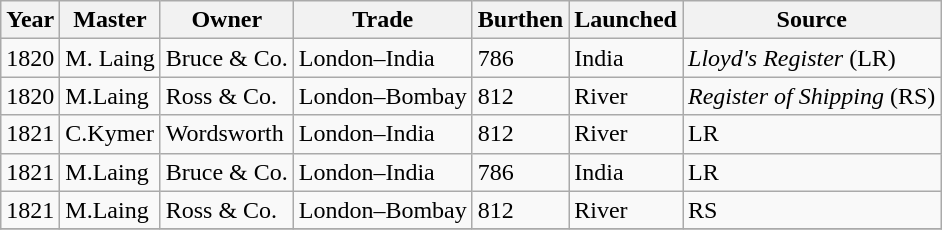<table class="sortable wikitable">
<tr>
<th>Year</th>
<th>Master</th>
<th>Owner</th>
<th>Trade</th>
<th>Burthen</th>
<th>Launched</th>
<th>Source</th>
</tr>
<tr>
<td>1820</td>
<td>M. Laing</td>
<td>Bruce & Co.</td>
<td>London–India</td>
<td>786</td>
<td>India</td>
<td><em>Lloyd's Register</em> (LR)</td>
</tr>
<tr>
<td>1820</td>
<td>M.Laing</td>
<td>Ross & Co.</td>
<td>London–Bombay</td>
<td>812</td>
<td>River</td>
<td><em>Register of Shipping</em> (RS)</td>
</tr>
<tr>
<td>1821</td>
<td>C.Kymer</td>
<td>Wordsworth</td>
<td>London–India</td>
<td>812</td>
<td>River</td>
<td>LR</td>
</tr>
<tr>
<td>1821</td>
<td>M.Laing</td>
<td>Bruce & Co.</td>
<td>London–India</td>
<td>786</td>
<td>India</td>
<td>LR</td>
</tr>
<tr>
<td>1821</td>
<td>M.Laing</td>
<td>Ross & Co.</td>
<td>London–Bombay</td>
<td>812</td>
<td>River</td>
<td>RS</td>
</tr>
<tr>
</tr>
</table>
